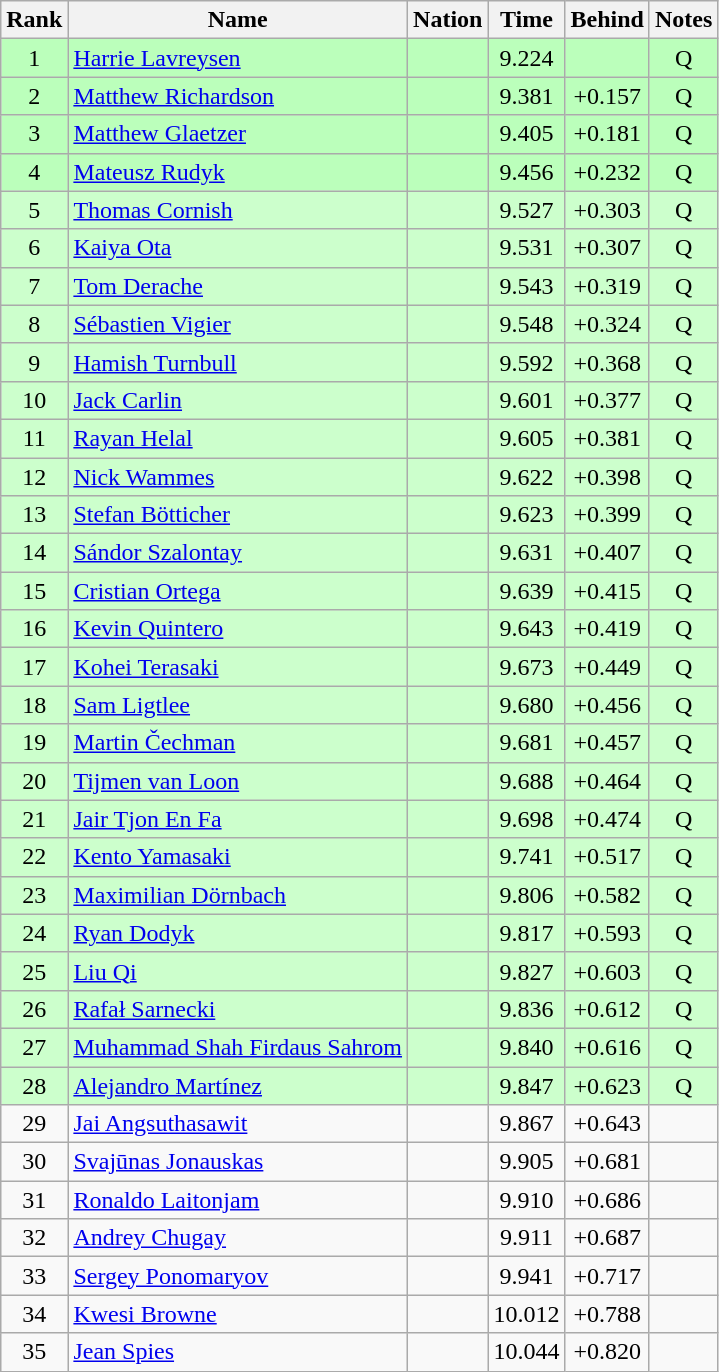<table class="wikitable sortable" style="text-align:center">
<tr>
<th>Rank</th>
<th>Name</th>
<th>Nation</th>
<th>Time</th>
<th>Behind</th>
<th>Notes</th>
</tr>
<tr bgcolor=bbffbb>
<td>1</td>
<td align=left><a href='#'>Harrie Lavreysen</a></td>
<td align=left></td>
<td>9.224</td>
<td></td>
<td>Q</td>
</tr>
<tr bgcolor=bbffbb>
<td>2</td>
<td align=left><a href='#'>Matthew Richardson</a></td>
<td align=left></td>
<td>9.381</td>
<td>+0.157</td>
<td>Q</td>
</tr>
<tr bgcolor=bbffbb>
<td>3</td>
<td align=left><a href='#'>Matthew Glaetzer</a></td>
<td align=left></td>
<td>9.405</td>
<td>+0.181</td>
<td>Q</td>
</tr>
<tr bgcolor=bbffbb>
<td>4</td>
<td align=left><a href='#'>Mateusz Rudyk</a></td>
<td align=left></td>
<td>9.456</td>
<td>+0.232</td>
<td>Q</td>
</tr>
<tr bgcolor=ccffcc>
<td>5</td>
<td align=left><a href='#'>Thomas Cornish</a></td>
<td align=left></td>
<td>9.527</td>
<td>+0.303</td>
<td>Q</td>
</tr>
<tr bgcolor=ccffcc>
<td>6</td>
<td align=left><a href='#'>Kaiya Ota</a></td>
<td align=left></td>
<td>9.531</td>
<td>+0.307</td>
<td>Q</td>
</tr>
<tr bgcolor=ccffcc>
<td>7</td>
<td align=left><a href='#'>Tom Derache</a></td>
<td align=left></td>
<td>9.543</td>
<td>+0.319</td>
<td>Q</td>
</tr>
<tr bgcolor=ccffcc>
<td>8</td>
<td align=left><a href='#'>Sébastien Vigier</a></td>
<td align=left></td>
<td>9.548</td>
<td>+0.324</td>
<td>Q</td>
</tr>
<tr bgcolor=ccffcc>
<td>9</td>
<td align=left><a href='#'>Hamish Turnbull</a></td>
<td align=left></td>
<td>9.592</td>
<td>+0.368</td>
<td>Q</td>
</tr>
<tr bgcolor=ccffcc>
<td>10</td>
<td align=left><a href='#'>Jack Carlin</a></td>
<td align=left></td>
<td>9.601</td>
<td>+0.377</td>
<td>Q</td>
</tr>
<tr bgcolor=ccffcc>
<td>11</td>
<td align=left><a href='#'>Rayan Helal</a></td>
<td align=left></td>
<td>9.605</td>
<td>+0.381</td>
<td>Q</td>
</tr>
<tr bgcolor=ccffcc>
<td>12</td>
<td align=left><a href='#'>Nick Wammes</a></td>
<td align=left></td>
<td>9.622</td>
<td>+0.398</td>
<td>Q</td>
</tr>
<tr bgcolor=ccffcc>
<td>13</td>
<td align=left><a href='#'>Stefan Bötticher</a></td>
<td align=left></td>
<td>9.623</td>
<td>+0.399</td>
<td>Q</td>
</tr>
<tr bgcolor=ccffcc>
<td>14</td>
<td align=left><a href='#'>Sándor Szalontay</a></td>
<td align=left></td>
<td>9.631</td>
<td>+0.407</td>
<td>Q</td>
</tr>
<tr bgcolor=ccffcc>
<td>15</td>
<td align=left><a href='#'>Cristian Ortega</a></td>
<td align=left></td>
<td>9.639</td>
<td>+0.415</td>
<td>Q</td>
</tr>
<tr bgcolor=ccffcc>
<td>16</td>
<td align=left><a href='#'>Kevin Quintero</a></td>
<td align=left></td>
<td>9.643</td>
<td>+0.419</td>
<td>Q</td>
</tr>
<tr bgcolor=ccffcc>
<td>17</td>
<td align=left><a href='#'>Kohei Terasaki</a></td>
<td align=left></td>
<td>9.673</td>
<td>+0.449</td>
<td>Q</td>
</tr>
<tr bgcolor=ccffcc>
<td>18</td>
<td align=left><a href='#'>Sam Ligtlee</a></td>
<td align=left></td>
<td>9.680</td>
<td>+0.456</td>
<td>Q</td>
</tr>
<tr bgcolor=ccffcc>
<td>19</td>
<td align=left><a href='#'>Martin Čechman</a></td>
<td align=left></td>
<td>9.681</td>
<td>+0.457</td>
<td>Q</td>
</tr>
<tr bgcolor=ccffcc>
<td>20</td>
<td align=left><a href='#'>Tijmen van Loon</a></td>
<td align=left></td>
<td>9.688</td>
<td>+0.464</td>
<td>Q</td>
</tr>
<tr bgcolor=ccffcc>
<td>21</td>
<td align=left><a href='#'>Jair Tjon En Fa</a></td>
<td align=left></td>
<td>9.698</td>
<td>+0.474</td>
<td>Q</td>
</tr>
<tr bgcolor=ccffcc>
<td>22</td>
<td align=left><a href='#'>Kento Yamasaki</a></td>
<td align=left></td>
<td>9.741</td>
<td>+0.517</td>
<td>Q</td>
</tr>
<tr bgcolor=ccffcc>
<td>23</td>
<td align=left><a href='#'>Maximilian Dörnbach</a></td>
<td align=left></td>
<td>9.806</td>
<td>+0.582</td>
<td>Q</td>
</tr>
<tr bgcolor=ccffcc>
<td>24</td>
<td align=left><a href='#'>Ryan Dodyk</a></td>
<td align=left></td>
<td>9.817</td>
<td>+0.593</td>
<td>Q</td>
</tr>
<tr bgcolor=ccffcc>
<td>25</td>
<td align=left><a href='#'>Liu Qi</a></td>
<td align=left></td>
<td>9.827</td>
<td>+0.603</td>
<td>Q</td>
</tr>
<tr bgcolor=ccffcc>
<td>26</td>
<td align=left><a href='#'>Rafał Sarnecki</a></td>
<td align=left></td>
<td>9.836</td>
<td>+0.612</td>
<td>Q</td>
</tr>
<tr bgcolor=ccffcc>
<td>27</td>
<td align=left><a href='#'>Muhammad Shah Firdaus Sahrom</a></td>
<td align=left></td>
<td>9.840</td>
<td>+0.616</td>
<td>Q</td>
</tr>
<tr bgcolor=ccffcc>
<td>28</td>
<td align=left><a href='#'>Alejandro Martínez</a></td>
<td align=left></td>
<td>9.847</td>
<td>+0.623</td>
<td>Q</td>
</tr>
<tr>
<td>29</td>
<td align=left><a href='#'>Jai Angsuthasawit</a></td>
<td align=left></td>
<td>9.867</td>
<td>+0.643</td>
<td></td>
</tr>
<tr>
<td>30</td>
<td align=left><a href='#'>Svajūnas Jonauskas</a></td>
<td align=left></td>
<td>9.905</td>
<td>+0.681</td>
<td></td>
</tr>
<tr>
<td>31</td>
<td align=left><a href='#'>Ronaldo Laitonjam</a></td>
<td align=left></td>
<td>9.910</td>
<td>+0.686</td>
<td></td>
</tr>
<tr>
<td>32</td>
<td align=left><a href='#'>Andrey Chugay</a></td>
<td align=left></td>
<td>9.911</td>
<td>+0.687</td>
<td></td>
</tr>
<tr>
<td>33</td>
<td align=left><a href='#'>Sergey Ponomaryov</a></td>
<td align=left></td>
<td>9.941</td>
<td>+0.717</td>
<td></td>
</tr>
<tr>
<td>34</td>
<td align=left><a href='#'>Kwesi Browne</a></td>
<td align=left></td>
<td>10.012</td>
<td>+0.788</td>
<td></td>
</tr>
<tr>
<td>35</td>
<td align=left><a href='#'>Jean Spies</a></td>
<td align=left></td>
<td>10.044</td>
<td>+0.820</td>
<td></td>
</tr>
</table>
